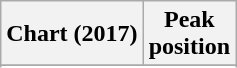<table class="wikitable sortable plainrowheaders" style="text-align:center">
<tr>
<th scope="col">Chart (2017)</th>
<th scope="col">Peak<br> position</th>
</tr>
<tr>
</tr>
<tr>
</tr>
<tr>
</tr>
</table>
